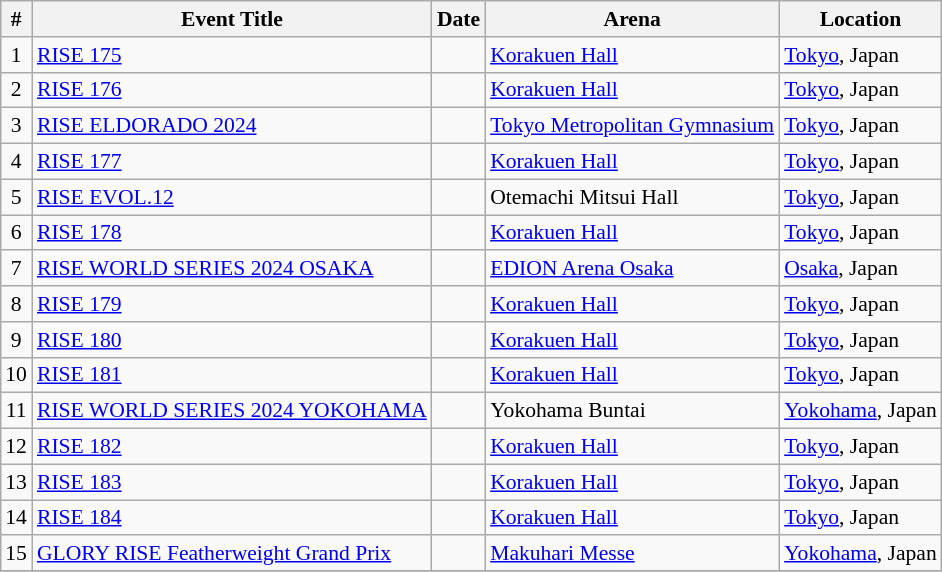<table class="sortable wikitable succession-box" style="margin:1.0em auto; font-size:90%;">
<tr>
<th scope="col">#</th>
<th scope="col">Event Title</th>
<th scope="col">Date</th>
<th scope="col">Arena</th>
<th scope="col">Location</th>
</tr>
<tr>
<td align=center>1</td>
<td><a href='#'>RISE 175</a></td>
<td></td>
<td><a href='#'>Korakuen Hall</a></td>
<td> <a href='#'>Tokyo</a>, Japan</td>
</tr>
<tr>
<td align=center>2</td>
<td><a href='#'>RISE 176</a></td>
<td></td>
<td><a href='#'>Korakuen Hall</a></td>
<td> <a href='#'>Tokyo</a>, Japan</td>
</tr>
<tr>
<td align=center>3</td>
<td><a href='#'>RISE ELDORADO 2024</a></td>
<td></td>
<td><a href='#'>Tokyo Metropolitan Gymnasium</a></td>
<td> <a href='#'>Tokyo</a>, Japan</td>
</tr>
<tr>
<td align=center>4</td>
<td><a href='#'>RISE 177</a></td>
<td></td>
<td><a href='#'>Korakuen Hall</a></td>
<td> <a href='#'>Tokyo</a>, Japan</td>
</tr>
<tr>
<td align=center>5</td>
<td><a href='#'>RISE EVOL.12</a></td>
<td></td>
<td>Otemachi Mitsui Hall</td>
<td> <a href='#'>Tokyo</a>, Japan</td>
</tr>
<tr>
<td align=center>6</td>
<td><a href='#'>RISE 178</a></td>
<td></td>
<td><a href='#'>Korakuen Hall</a></td>
<td> <a href='#'>Tokyo</a>, Japan</td>
</tr>
<tr>
<td align=center>7</td>
<td><a href='#'>RISE WORLD SERIES 2024 OSAKA</a></td>
<td></td>
<td><a href='#'>EDION Arena Osaka</a></td>
<td> <a href='#'>Osaka</a>, Japan</td>
</tr>
<tr>
<td align=center>8</td>
<td><a href='#'>RISE 179</a></td>
<td></td>
<td><a href='#'>Korakuen Hall</a></td>
<td> <a href='#'>Tokyo</a>, Japan</td>
</tr>
<tr>
<td align=center>9</td>
<td><a href='#'>RISE 180</a></td>
<td></td>
<td><a href='#'>Korakuen Hall</a></td>
<td> <a href='#'>Tokyo</a>, Japan</td>
</tr>
<tr>
<td align=center>10</td>
<td><a href='#'>RISE 181</a></td>
<td></td>
<td><a href='#'>Korakuen Hall</a></td>
<td> <a href='#'>Tokyo</a>, Japan</td>
</tr>
<tr>
<td align=center>11</td>
<td><a href='#'>RISE WORLD SERIES 2024 YOKOHAMA</a></td>
<td></td>
<td>Yokohama Buntai</td>
<td> <a href='#'>Yokohama</a>, Japan</td>
</tr>
<tr>
<td align=center>12</td>
<td><a href='#'>RISE 182</a></td>
<td></td>
<td><a href='#'>Korakuen Hall</a></td>
<td> <a href='#'>Tokyo</a>, Japan</td>
</tr>
<tr>
<td align=center>13</td>
<td><a href='#'>RISE 183</a></td>
<td></td>
<td><a href='#'>Korakuen Hall</a></td>
<td> <a href='#'>Tokyo</a>, Japan</td>
</tr>
<tr>
<td align=center>14</td>
<td><a href='#'>RISE 184</a></td>
<td></td>
<td><a href='#'>Korakuen Hall</a></td>
<td> <a href='#'>Tokyo</a>, Japan</td>
</tr>
<tr>
<td align=center>15</td>
<td><a href='#'>GLORY RISE Featherweight Grand Prix</a></td>
<td></td>
<td><a href='#'>Makuhari Messe</a></td>
<td> <a href='#'>Yokohama</a>, Japan</td>
</tr>
<tr>
</tr>
</table>
